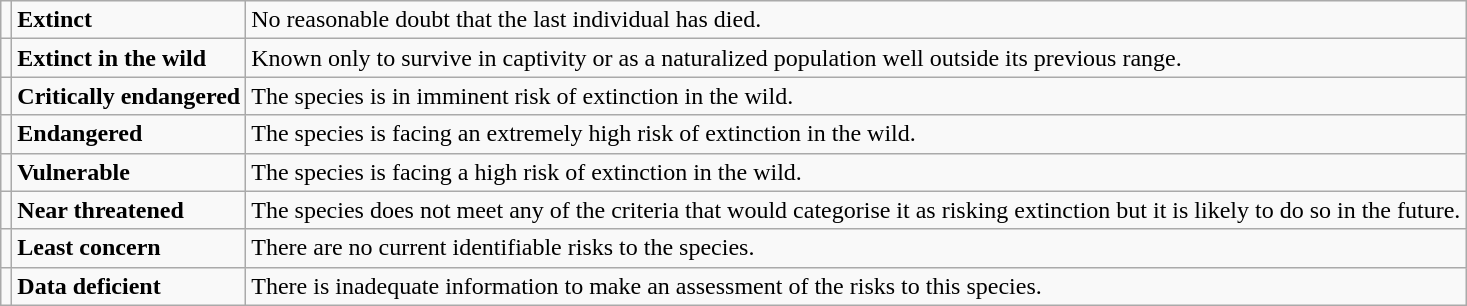<table class="wikitable" style="text-align:left">
<tr>
<td></td>
<td><strong>Extinct</strong></td>
<td>No reasonable doubt that the last individual has died.</td>
</tr>
<tr>
<td></td>
<td><strong>Extinct in the wild</strong></td>
<td>Known only to survive in captivity or as a naturalized population well outside its previous range.</td>
</tr>
<tr>
<td></td>
<td><strong>Critically endangered</strong></td>
<td>The species is in imminent risk of extinction in the wild.</td>
</tr>
<tr>
<td></td>
<td><strong>Endangered</strong></td>
<td>The species is facing an extremely high risk of extinction in the wild.</td>
</tr>
<tr>
<td></td>
<td><strong>Vulnerable</strong></td>
<td>The species is facing a high risk of extinction in the wild.</td>
</tr>
<tr>
<td></td>
<td><strong>Near threatened</strong></td>
<td>The species does not meet any of the criteria that would categorise it as risking extinction but it is likely to do so in the future.</td>
</tr>
<tr>
<td></td>
<td><strong>Least concern</strong></td>
<td>There are no current identifiable risks to the species.</td>
</tr>
<tr>
<td></td>
<td><strong>Data deficient</strong></td>
<td>There is inadequate information to make an assessment of the risks to this species.</td>
</tr>
</table>
